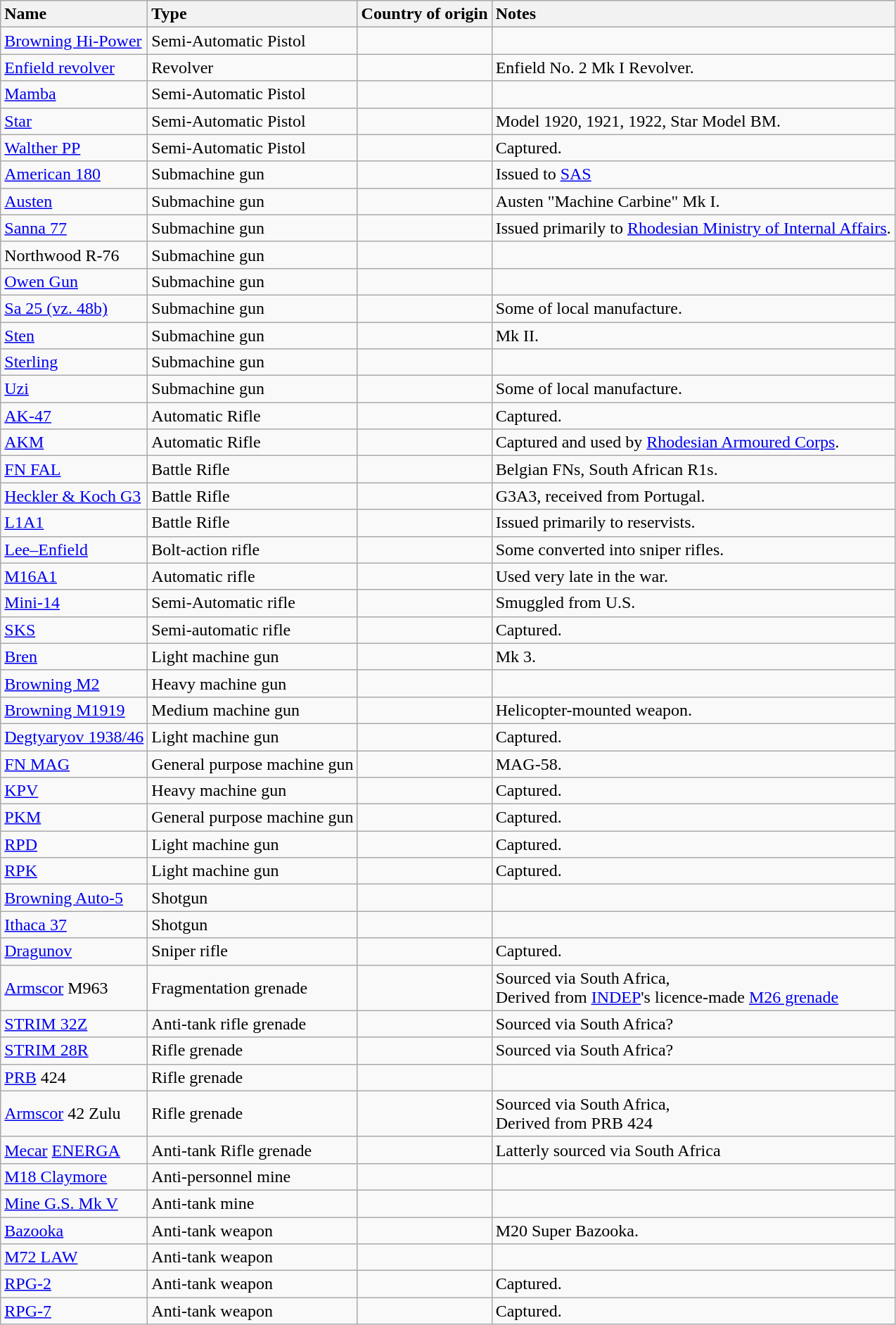<table class="wikitable sortable" style="margin:left;">
<tr>
<th style="text-align: left;">Name</th>
<th style="text-align: left;">Type</th>
<th style="text-align: left;">Country of origin</th>
<th style="text-align: left;">Notes</th>
</tr>
<tr>
<td><a href='#'>Browning Hi-Power</a></td>
<td>Semi-Automatic Pistol</td>
<td></td>
<td></td>
</tr>
<tr>
<td><a href='#'>Enfield revolver</a></td>
<td>Revolver</td>
<td></td>
<td>Enfield No. 2 Mk I Revolver.</td>
</tr>
<tr>
<td><a href='#'>Mamba</a></td>
<td>Semi-Automatic Pistol</td>
<td></td>
<td></td>
</tr>
<tr>
<td><a href='#'>Star</a></td>
<td>Semi-Automatic Pistol</td>
<td></td>
<td>Model 1920, 1921, 1922, Star Model BM.</td>
</tr>
<tr>
<td><a href='#'>Walther PP</a></td>
<td>Semi-Automatic Pistol</td>
<td></td>
<td>Captured.</td>
</tr>
<tr>
<td><a href='#'>American 180</a></td>
<td>Submachine gun</td>
<td></td>
<td>Issued to <a href='#'>SAS</a></td>
</tr>
<tr>
<td><a href='#'>Austen</a></td>
<td>Submachine gun</td>
<td></td>
<td>Austen "Machine Carbine" Mk I.</td>
</tr>
<tr>
<td><a href='#'>Sanna 77</a></td>
<td>Submachine gun</td>
<td></td>
<td>Issued primarily to <a href='#'>Rhodesian Ministry of Internal Affairs</a>.</td>
</tr>
<tr>
<td>Northwood R-76</td>
<td>Submachine gun</td>
<td></td>
<td></td>
</tr>
<tr>
<td><a href='#'>Owen Gun</a></td>
<td>Submachine gun</td>
<td></td>
<td></td>
</tr>
<tr>
<td><a href='#'>Sa 25 (vz. 48b)</a></td>
<td>Submachine gun</td>
<td></td>
<td>Some of local manufacture.</td>
</tr>
<tr>
<td><a href='#'>Sten</a></td>
<td>Submachine gun</td>
<td></td>
<td>Mk II.</td>
</tr>
<tr>
<td><a href='#'>Sterling</a></td>
<td>Submachine gun</td>
<td></td>
<td></td>
</tr>
<tr>
<td><a href='#'>Uzi</a></td>
<td>Submachine gun</td>
<td></td>
<td>Some of local manufacture.</td>
</tr>
<tr>
<td><a href='#'>AK-47</a></td>
<td>Automatic Rifle</td>
<td></td>
<td>Captured.</td>
</tr>
<tr>
<td><a href='#'>AKM</a></td>
<td>Automatic Rifle</td>
<td></td>
<td>Captured and used by <a href='#'>Rhodesian Armoured Corps</a>.</td>
</tr>
<tr>
<td><a href='#'>FN FAL</a></td>
<td>Battle Rifle</td>
<td></td>
<td>Belgian FNs, South African R1s.</td>
</tr>
<tr>
<td><a href='#'>Heckler & Koch G3</a></td>
<td>Battle Rifle</td>
<td></td>
<td>G3A3, received from Portugal.</td>
</tr>
<tr>
<td><a href='#'>L1A1</a></td>
<td>Battle Rifle</td>
<td></td>
<td>Issued primarily to reservists.</td>
</tr>
<tr>
<td><a href='#'>Lee–Enfield</a></td>
<td>Bolt-action rifle</td>
<td></td>
<td>Some converted into sniper rifles.</td>
</tr>
<tr>
<td><a href='#'>M16A1</a></td>
<td>Automatic rifle</td>
<td></td>
<td>Used very late in the war.</td>
</tr>
<tr>
<td><a href='#'>Mini-14</a></td>
<td>Semi-Automatic rifle</td>
<td></td>
<td>Smuggled from U.S.</td>
</tr>
<tr>
<td><a href='#'>SKS</a></td>
<td>Semi-automatic rifle</td>
<td></td>
<td>Captured.</td>
</tr>
<tr>
<td><a href='#'>Bren</a></td>
<td>Light machine gun</td>
<td></td>
<td>Mk 3.</td>
</tr>
<tr>
<td><a href='#'>Browning M2</a></td>
<td>Heavy machine gun</td>
<td></td>
<td></td>
</tr>
<tr>
<td><a href='#'>Browning M1919</a></td>
<td>Medium machine gun</td>
<td></td>
<td>Helicopter-mounted weapon.</td>
</tr>
<tr>
<td><a href='#'>Degtyaryov 1938/46</a></td>
<td>Light machine gun</td>
<td></td>
<td>Captured.</td>
</tr>
<tr>
<td><a href='#'>FN MAG</a></td>
<td>General purpose machine gun</td>
<td></td>
<td>MAG-58.</td>
</tr>
<tr>
<td><a href='#'>KPV</a></td>
<td>Heavy machine gun</td>
<td></td>
<td>Captured.</td>
</tr>
<tr>
<td><a href='#'>PKM</a></td>
<td>General purpose machine gun</td>
<td></td>
<td>Captured.</td>
</tr>
<tr>
<td><a href='#'>RPD</a></td>
<td>Light machine gun</td>
<td></td>
<td>Captured.</td>
</tr>
<tr>
<td><a href='#'>RPK</a></td>
<td>Light machine gun</td>
<td></td>
<td>Captured.</td>
</tr>
<tr>
<td><a href='#'>Browning Auto-5</a></td>
<td>Shotgun</td>
<td></td>
<td></td>
</tr>
<tr>
<td><a href='#'>Ithaca 37</a></td>
<td>Shotgun</td>
<td></td>
<td></td>
</tr>
<tr>
<td><a href='#'>Dragunov</a></td>
<td>Sniper rifle</td>
<td></td>
<td>Captured.</td>
</tr>
<tr>
<td><a href='#'>Armscor</a> M963</td>
<td>Fragmentation grenade</td>
<td></td>
<td>Sourced via South Africa,<br> Derived from <a href='#'>INDEP</a>'s licence-made <a href='#'>M26 grenade</a></td>
</tr>
<tr>
<td><a href='#'>STRIM 32Z</a></td>
<td>Anti-tank rifle grenade</td>
<td></td>
<td>Sourced via South Africa?</td>
</tr>
<tr>
<td><a href='#'>STRIM 28R</a></td>
<td>Rifle grenade</td>
<td></td>
<td>Sourced via South Africa?</td>
</tr>
<tr>
<td><a href='#'>PRB</a> 424</td>
<td>Rifle grenade</td>
<td></td>
<td></td>
</tr>
<tr>
<td><a href='#'>Armscor</a> 42 Zulu</td>
<td>Rifle grenade</td>
<td></td>
<td>Sourced via South Africa,<br> Derived from PRB 424</td>
</tr>
<tr>
<td><a href='#'>Mecar</a> <a href='#'>ENERGA</a></td>
<td>Anti-tank Rifle grenade</td>
<td></td>
<td>Latterly sourced via South Africa</td>
</tr>
<tr>
<td><a href='#'>M18 Claymore</a></td>
<td>Anti-personnel mine</td>
<td></td>
<td></td>
</tr>
<tr>
<td><a href='#'>Mine G.S. Mk V</a></td>
<td>Anti-tank mine</td>
<td></td>
<td></td>
</tr>
<tr>
<td><a href='#'>Bazooka</a></td>
<td>Anti-tank weapon</td>
<td></td>
<td>M20 Super Bazooka.</td>
</tr>
<tr>
<td><a href='#'>M72 LAW</a></td>
<td>Anti-tank weapon</td>
<td></td>
<td></td>
</tr>
<tr>
<td><a href='#'>RPG-2</a></td>
<td>Anti-tank weapon</td>
<td></td>
<td>Captured.</td>
</tr>
<tr>
<td><a href='#'>RPG-7</a></td>
<td>Anti-tank weapon</td>
<td></td>
<td>Captured.</td>
</tr>
</table>
